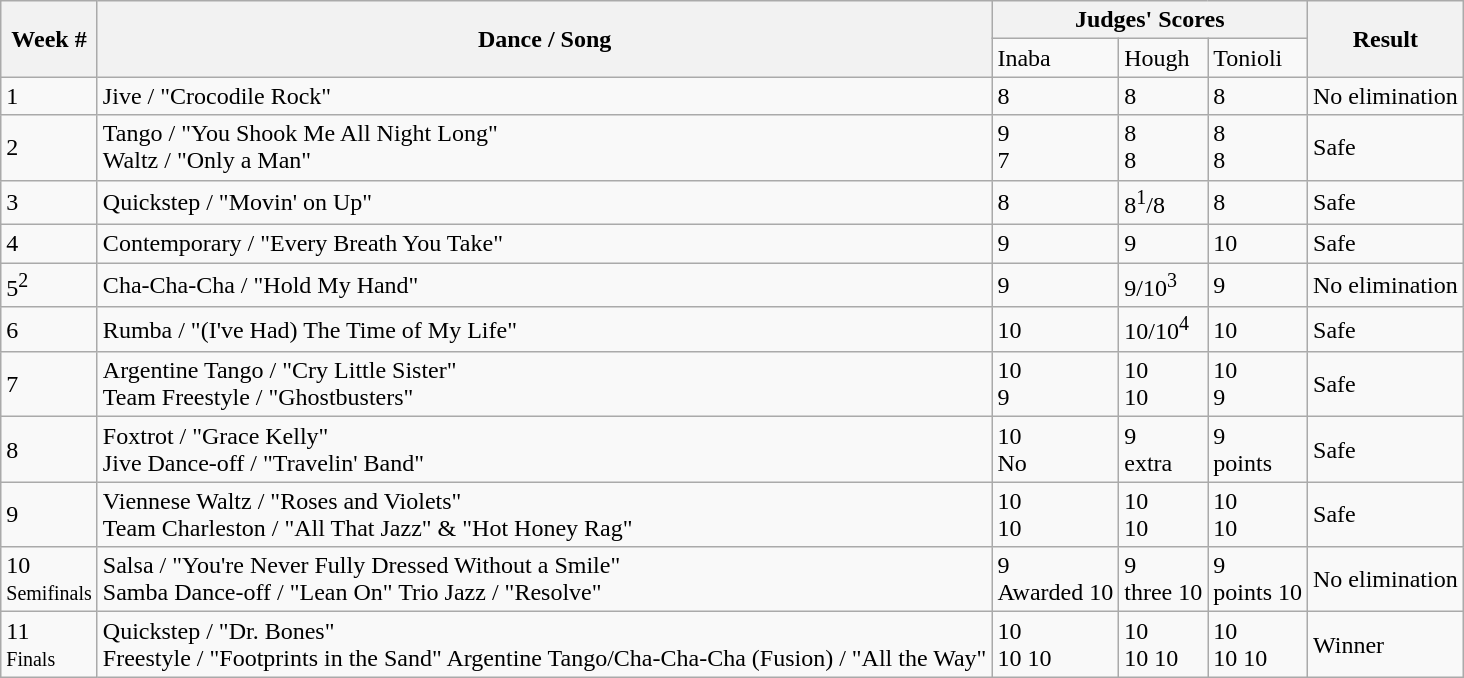<table class="wikitable">
<tr>
<th rowspan="2">Week #</th>
<th rowspan="2">Dance / Song</th>
<th colspan="3">Judges' Scores</th>
<th rowspan="2">Result</th>
</tr>
<tr>
<td>Inaba</td>
<td>Hough</td>
<td>Tonioli</td>
</tr>
<tr>
<td>1</td>
<td>Jive / "Crocodile Rock"</td>
<td>8</td>
<td>8</td>
<td>8</td>
<td>No elimination</td>
</tr>
<tr>
<td>2</td>
<td>Tango / "You Shook Me All Night Long"<br>Waltz / "Only a Man"</td>
<td>9<br>7</td>
<td>8<br>8</td>
<td>8<br>8</td>
<td>Safe</td>
</tr>
<tr>
<td>3</td>
<td>Quickstep / "Movin' on Up"</td>
<td>8</td>
<td>8<sup>1</sup>/8</td>
<td>8</td>
<td>Safe</td>
</tr>
<tr>
<td>4</td>
<td>Contemporary / "Every Breath You Take"</td>
<td>9</td>
<td>9</td>
<td>10</td>
<td>Safe</td>
</tr>
<tr>
<td>5<sup>2</sup></td>
<td>Cha-Cha-Cha / "Hold My Hand"</td>
<td>9</td>
<td>9/10<sup>3</sup></td>
<td>9</td>
<td>No elimination</td>
</tr>
<tr>
<td>6</td>
<td>Rumba / "(I've Had) The Time of My Life"</td>
<td>10</td>
<td>10/10<sup>4</sup></td>
<td>10</td>
<td>Safe</td>
</tr>
<tr>
<td>7</td>
<td>Argentine Tango / "Cry Little Sister"<br>Team Freestyle / "Ghostbusters"</td>
<td>10<br>9</td>
<td>10<br>10</td>
<td>10<br>9</td>
<td>Safe</td>
</tr>
<tr>
<td>8</td>
<td>Foxtrot / "Grace Kelly"<br>Jive Dance-off / "Travelin' Band"</td>
<td>10<br>No</td>
<td>9<br>extra</td>
<td>9<br>points</td>
<td>Safe</td>
</tr>
<tr>
<td>9</td>
<td>Viennese Waltz / "Roses and Violets"<br>Team Charleston / "All That Jazz" & "Hot Honey Rag"</td>
<td>10<br>10</td>
<td>10<br>10</td>
<td>10<br>10</td>
<td>Safe</td>
</tr>
<tr>
<td>10<br><small>Semifinals</small></td>
<td>Salsa / "You're Never Fully Dressed Without a Smile"<br>Samba Dance-off / "Lean On"
Trio Jazz / "Resolve"</td>
<td>9<br>Awarded
10</td>
<td>9<br>three
10</td>
<td>9<br>points
10</td>
<td>No elimination</td>
</tr>
<tr>
<td>11<br><small>Finals</small></td>
<td>Quickstep / "Dr. Bones"<br>Freestyle / "Footprints in the Sand"
Argentine Tango/Cha-Cha-Cha (Fusion) / "All the Way"</td>
<td>10<br>10
10</td>
<td>10<br>10
10</td>
<td>10<br>10
10</td>
<td>Winner</td>
</tr>
</table>
